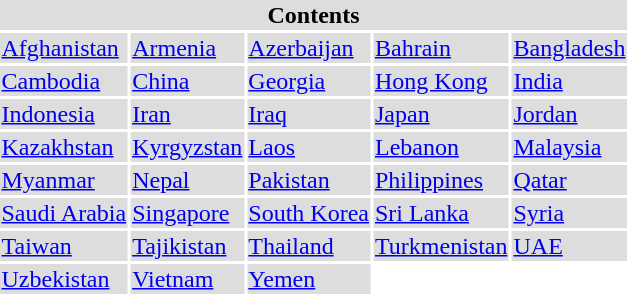<table>
<tr>
<th style="background:#dddddd;" align=center colspan=5>Contents</th>
</tr>
<tr>
<td style="background:#dddddd;"><a href='#'>Afghanistan</a></td>
<td style="background:#dddddd;"><a href='#'>Armenia</a></td>
<td style="background:#dddddd;"><a href='#'>Azerbaijan</a></td>
<td style="background:#dddddd;"><a href='#'>Bahrain</a></td>
<td style="background:#dddddd;"><a href='#'>Bangladesh</a></td>
</tr>
<tr>
<td style="background:#dddddd;"><a href='#'>Cambodia</a></td>
<td style="background:#dddddd;"><a href='#'>China</a></td>
<td style="background:#dddddd;"><a href='#'>Georgia</a></td>
<td style="background:#dddddd;"><a href='#'>Hong Kong</a></td>
<td style="background:#dddddd;"><a href='#'>India</a></td>
</tr>
<tr>
<td style="background:#dddddd;"><a href='#'>Indonesia</a></td>
<td style="background:#dddddd;"><a href='#'>Iran</a></td>
<td style="background:#dddddd;"><a href='#'>Iraq</a></td>
<td style="background:#dddddd;"><a href='#'>Japan</a></td>
<td style="background:#dddddd;"><a href='#'>Jordan</a></td>
</tr>
<tr>
<td style="background:#dddddd;"><a href='#'>Kazakhstan</a></td>
<td style="background:#dddddd;"><a href='#'>Kyrgyzstan</a></td>
<td style="background:#dddddd;"><a href='#'>Laos</a></td>
<td style="background:#dddddd;"><a href='#'>Lebanon</a></td>
<td style="background:#dddddd;"><a href='#'>Malaysia</a></td>
</tr>
<tr>
<td style="background:#dddddd;"><a href='#'>Myanmar</a></td>
<td style="background:#dddddd;"><a href='#'>Nepal</a></td>
<td style="background:#dddddd;"><a href='#'>Pakistan</a></td>
<td style="background:#dddddd;"><a href='#'>Philippines</a></td>
<td style="background:#dddddd;"><a href='#'>Qatar</a></td>
</tr>
<tr>
<td style="background:#dddddd;"><a href='#'>Saudi Arabia</a></td>
<td style="background:#dddddd;"><a href='#'>Singapore</a></td>
<td style="background:#dddddd;"><a href='#'>South Korea</a></td>
<td style="background:#dddddd;"><a href='#'>Sri Lanka</a></td>
<td style="background:#dddddd;"><a href='#'>Syria</a></td>
</tr>
<tr>
<td style="background:#dddddd;"><a href='#'>Taiwan</a></td>
<td style="background:#dddddd;"><a href='#'>Tajikistan</a></td>
<td style="background:#dddddd;"><a href='#'>Thailand</a></td>
<td style="background:#dddddd;"><a href='#'>Turkmenistan</a></td>
<td style="background:#dddddd;"><a href='#'>UAE</a></td>
</tr>
<tr>
<td style="background:#dddddd;"><a href='#'>Uzbekistan</a></td>
<td style="background:#dddddd;"><a href='#'>Vietnam</a></td>
<td style="background:#dddddd;"><a href='#'>Yemen</a></td>
<td colspan="5"; align="center"></td>
</tr>
</table>
